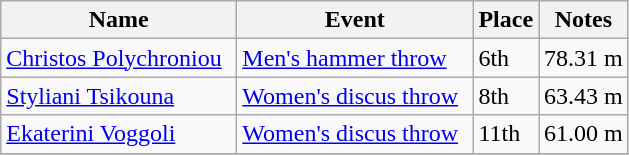<table class="wikitable sortable">
<tr>
<th width=150>Name</th>
<th width=150>Event</th>
<th>Place</th>
<th>Notes</th>
</tr>
<tr>
<td><a href='#'>Christos Polychroniou</a></td>
<td><a href='#'>Men's hammer throw</a></td>
<td>6th</td>
<td>78.31 m</td>
</tr>
<tr>
<td><a href='#'>Styliani Tsikouna</a></td>
<td><a href='#'>Women's discus throw</a></td>
<td>8th</td>
<td>63.43 m</td>
</tr>
<tr>
<td><a href='#'>Ekaterini Voggoli</a></td>
<td><a href='#'>Women's discus throw</a></td>
<td>11th</td>
<td>61.00 m</td>
</tr>
<tr>
</tr>
</table>
